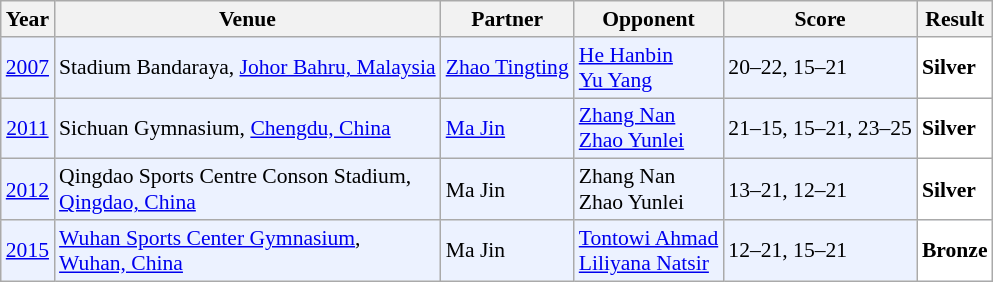<table class="sortable wikitable" style="font-size: 90%;">
<tr>
<th>Year</th>
<th>Venue</th>
<th>Partner</th>
<th>Opponent</th>
<th>Score</th>
<th>Result</th>
</tr>
<tr style="background:#ECF2FF">
<td align="center"><a href='#'>2007</a></td>
<td align="left">Stadium Bandaraya, <a href='#'>Johor Bahru, Malaysia</a></td>
<td align="left"> <a href='#'>Zhao Tingting</a></td>
<td align="left"> <a href='#'>He Hanbin</a> <br>  <a href='#'>Yu Yang</a></td>
<td align="left">20–22, 15–21</td>
<td style="text-align:left; background:white"> <strong>Silver</strong></td>
</tr>
<tr style="background:#ECF2FF">
<td align="center"><a href='#'>2011</a></td>
<td align="left">Sichuan Gymnasium, <a href='#'>Chengdu, China</a></td>
<td align="left"> <a href='#'>Ma Jin</a></td>
<td align="left"> <a href='#'>Zhang Nan</a> <br>  <a href='#'>Zhao Yunlei</a></td>
<td align="left">21–15, 15–21, 23–25</td>
<td style="text-align:left; background:white"> <strong>Silver</strong></td>
</tr>
<tr style="background:#ECF2FF">
<td align="center"><a href='#'>2012</a></td>
<td align="left">Qingdao Sports Centre Conson Stadium,<br><a href='#'>Qingdao, China</a></td>
<td align="left"> Ma Jin</td>
<td align="left"> Zhang Nan <br>  Zhao Yunlei</td>
<td align="left">13–21, 12–21</td>
<td style="text-align:left; background:white"> <strong>Silver</strong></td>
</tr>
<tr style="background:#ECF2FF">
<td align="center"><a href='#'>2015</a></td>
<td align="left"><a href='#'>Wuhan Sports Center Gymnasium</a>,<br><a href='#'>Wuhan, China</a></td>
<td align="left"> Ma Jin</td>
<td align="left"> <a href='#'>Tontowi Ahmad</a> <br>  <a href='#'>Liliyana Natsir</a></td>
<td align="left">12–21, 15–21</td>
<td style="text-align:left; background:white"> <strong>Bronze</strong></td>
</tr>
</table>
